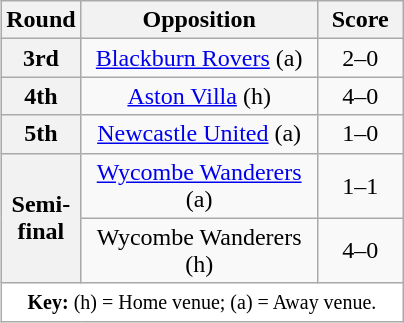<table class="wikitable plainrowheaders" style="text-align:center;margin-left:1em;float:right">
<tr>
<th width="25">Round</th>
<th width="150">Opposition</th>
<th width="50">Score</th>
</tr>
<tr>
<th scope=row style="text-align:center">3rd</th>
<td><a href='#'>Blackburn Rovers</a> (a)</td>
<td>2–0</td>
</tr>
<tr>
<th scope=row style="text-align:center">4th</th>
<td><a href='#'>Aston Villa</a> (h)</td>
<td>4–0</td>
</tr>
<tr>
<th scope=row style="text-align:center">5th</th>
<td><a href='#'>Newcastle United</a> (a)</td>
<td>1–0</td>
</tr>
<tr>
<th scope=row style="text-align:center" rowspan="2">Semi-final</th>
<td><a href='#'>Wycombe Wanderers</a> (a)</td>
<td>1–1</td>
</tr>
<tr>
<td>Wycombe Wanderers (h)</td>
<td>4–0</td>
</tr>
<tr>
<td colspan="3" style="background-color:white;"><small><strong>Key:</strong> (h) = Home venue; (a) = Away venue.</small></td>
</tr>
</table>
